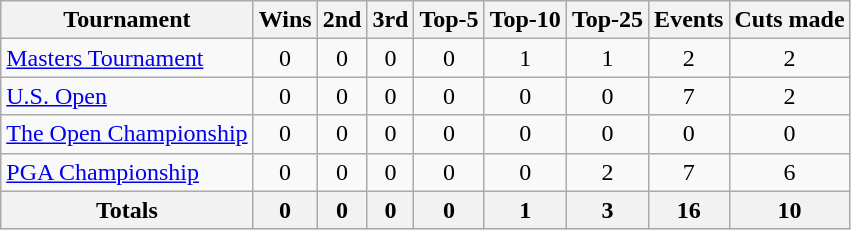<table class=wikitable style=text-align:center>
<tr>
<th>Tournament</th>
<th>Wins</th>
<th>2nd</th>
<th>3rd</th>
<th>Top-5</th>
<th>Top-10</th>
<th>Top-25</th>
<th>Events</th>
<th>Cuts made</th>
</tr>
<tr>
<td align=left><a href='#'>Masters Tournament</a></td>
<td>0</td>
<td>0</td>
<td>0</td>
<td>0</td>
<td>1</td>
<td>1</td>
<td>2</td>
<td>2</td>
</tr>
<tr>
<td align=left><a href='#'>U.S. Open</a></td>
<td>0</td>
<td>0</td>
<td>0</td>
<td>0</td>
<td>0</td>
<td>0</td>
<td>7</td>
<td>2</td>
</tr>
<tr>
<td align=left><a href='#'>The Open Championship</a></td>
<td>0</td>
<td>0</td>
<td>0</td>
<td>0</td>
<td>0</td>
<td>0</td>
<td>0</td>
<td>0</td>
</tr>
<tr>
<td align=left><a href='#'>PGA Championship</a></td>
<td>0</td>
<td>0</td>
<td>0</td>
<td>0</td>
<td>0</td>
<td>2</td>
<td>7</td>
<td>6</td>
</tr>
<tr>
<th>Totals</th>
<th>0</th>
<th>0</th>
<th>0</th>
<th>0</th>
<th>1</th>
<th>3</th>
<th>16</th>
<th>10</th>
</tr>
</table>
